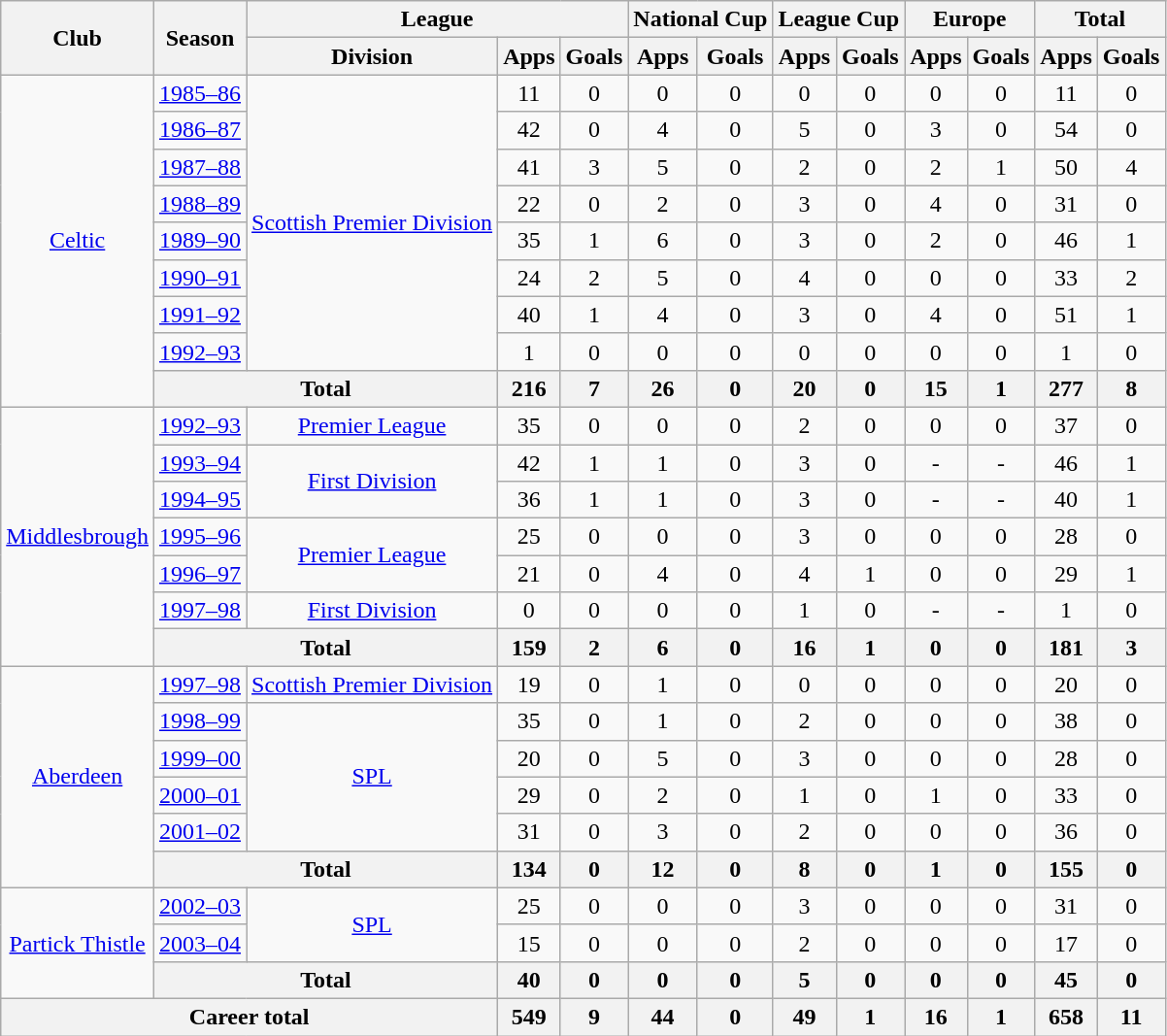<table class="wikitable" style="text-align:center">
<tr>
<th rowspan="2">Club</th>
<th rowspan="2">Season</th>
<th colspan="3">League</th>
<th colspan="2">National Cup</th>
<th colspan="2">League Cup</th>
<th colspan="2">Europe</th>
<th colspan="2">Total</th>
</tr>
<tr>
<th>Division</th>
<th>Apps</th>
<th>Goals</th>
<th>Apps</th>
<th>Goals</th>
<th>Apps</th>
<th>Goals</th>
<th>Apps</th>
<th>Goals</th>
<th>Apps</th>
<th>Goals</th>
</tr>
<tr>
<td rowspan="9"><a href='#'>Celtic</a></td>
<td><a href='#'>1985–86</a></td>
<td rowspan="8"><a href='#'>Scottish Premier Division</a></td>
<td>11</td>
<td>0</td>
<td>0</td>
<td>0</td>
<td>0</td>
<td>0</td>
<td>0</td>
<td>0</td>
<td>11</td>
<td>0</td>
</tr>
<tr>
<td><a href='#'>1986–87</a></td>
<td>42</td>
<td>0</td>
<td>4</td>
<td>0</td>
<td>5</td>
<td>0</td>
<td>3</td>
<td>0</td>
<td>54</td>
<td>0</td>
</tr>
<tr>
<td><a href='#'>1987–88</a></td>
<td>41</td>
<td>3</td>
<td>5</td>
<td>0</td>
<td>2</td>
<td>0</td>
<td>2</td>
<td>1</td>
<td>50</td>
<td>4</td>
</tr>
<tr>
<td><a href='#'>1988–89</a></td>
<td>22</td>
<td>0</td>
<td>2</td>
<td>0</td>
<td>3</td>
<td>0</td>
<td>4</td>
<td>0</td>
<td>31</td>
<td>0</td>
</tr>
<tr>
<td><a href='#'>1989–90</a></td>
<td>35</td>
<td>1</td>
<td>6</td>
<td>0</td>
<td>3</td>
<td>0</td>
<td>2</td>
<td>0</td>
<td>46</td>
<td>1</td>
</tr>
<tr>
<td><a href='#'>1990–91</a></td>
<td>24</td>
<td>2</td>
<td>5</td>
<td>0</td>
<td>4</td>
<td>0</td>
<td>0</td>
<td>0</td>
<td>33</td>
<td>2</td>
</tr>
<tr>
<td><a href='#'>1991–92</a></td>
<td>40</td>
<td>1</td>
<td>4</td>
<td>0</td>
<td>3</td>
<td>0</td>
<td>4</td>
<td>0</td>
<td>51</td>
<td>1</td>
</tr>
<tr>
<td><a href='#'>1992–93</a></td>
<td>1</td>
<td>0</td>
<td>0</td>
<td>0</td>
<td>0</td>
<td>0</td>
<td>0</td>
<td>0</td>
<td>1</td>
<td>0</td>
</tr>
<tr>
<th colspan="2">Total</th>
<th>216</th>
<th>7</th>
<th>26</th>
<th>0</th>
<th>20</th>
<th>0</th>
<th>15</th>
<th>1</th>
<th>277</th>
<th>8</th>
</tr>
<tr>
<td rowspan="7"><a href='#'>Middlesbrough</a></td>
<td><a href='#'>1992–93</a></td>
<td><a href='#'>Premier League</a></td>
<td>35</td>
<td>0</td>
<td>0</td>
<td>0</td>
<td>2</td>
<td>0</td>
<td>0</td>
<td>0</td>
<td>37</td>
<td>0</td>
</tr>
<tr>
<td><a href='#'>1993–94</a></td>
<td rowspan="2"><a href='#'>First Division</a></td>
<td>42</td>
<td>1</td>
<td>1</td>
<td>0</td>
<td>3</td>
<td>0</td>
<td>-</td>
<td>-</td>
<td>46</td>
<td>1</td>
</tr>
<tr>
<td><a href='#'>1994–95</a></td>
<td>36</td>
<td>1</td>
<td>1</td>
<td>0</td>
<td>3</td>
<td>0</td>
<td>-</td>
<td>-</td>
<td>40</td>
<td>1</td>
</tr>
<tr>
<td><a href='#'>1995–96</a></td>
<td rowspan="2"><a href='#'>Premier League</a></td>
<td>25</td>
<td>0</td>
<td>0</td>
<td>0</td>
<td>3</td>
<td>0</td>
<td>0</td>
<td>0</td>
<td>28</td>
<td>0</td>
</tr>
<tr>
<td><a href='#'>1996–97</a></td>
<td>21</td>
<td>0</td>
<td>4</td>
<td>0</td>
<td>4</td>
<td>1</td>
<td>0</td>
<td>0</td>
<td>29</td>
<td>1</td>
</tr>
<tr>
<td><a href='#'>1997–98</a></td>
<td><a href='#'>First Division</a></td>
<td>0</td>
<td>0</td>
<td>0</td>
<td>0</td>
<td>1</td>
<td>0</td>
<td>-</td>
<td>-</td>
<td>1</td>
<td>0</td>
</tr>
<tr>
<th colspan="2">Total</th>
<th>159</th>
<th>2</th>
<th>6</th>
<th>0</th>
<th>16</th>
<th>1</th>
<th>0</th>
<th>0</th>
<th>181</th>
<th>3</th>
</tr>
<tr>
<td rowspan="6"><a href='#'>Aberdeen</a></td>
<td><a href='#'>1997–98</a></td>
<td><a href='#'>Scottish Premier Division</a></td>
<td>19</td>
<td>0</td>
<td>1</td>
<td>0</td>
<td>0</td>
<td>0</td>
<td>0</td>
<td>0</td>
<td>20</td>
<td>0</td>
</tr>
<tr>
<td><a href='#'>1998–99</a></td>
<td rowspan="4"><a href='#'>SPL</a></td>
<td>35</td>
<td>0</td>
<td>1</td>
<td>0</td>
<td>2</td>
<td>0</td>
<td>0</td>
<td>0</td>
<td>38</td>
<td>0</td>
</tr>
<tr>
<td><a href='#'>1999–00</a></td>
<td>20</td>
<td>0</td>
<td>5</td>
<td>0</td>
<td>3</td>
<td>0</td>
<td>0</td>
<td>0</td>
<td>28</td>
<td>0</td>
</tr>
<tr>
<td><a href='#'>2000–01</a></td>
<td>29</td>
<td>0</td>
<td>2</td>
<td>0</td>
<td>1</td>
<td>0</td>
<td>1</td>
<td>0</td>
<td>33</td>
<td>0</td>
</tr>
<tr>
<td><a href='#'>2001–02</a></td>
<td>31</td>
<td>0</td>
<td>3</td>
<td>0</td>
<td>2</td>
<td>0</td>
<td>0</td>
<td>0</td>
<td>36</td>
<td>0</td>
</tr>
<tr>
<th colspan="2">Total</th>
<th>134</th>
<th>0</th>
<th>12</th>
<th>0</th>
<th>8</th>
<th>0</th>
<th>1</th>
<th>0</th>
<th>155</th>
<th>0</th>
</tr>
<tr>
<td rowspan="3"><a href='#'>Partick Thistle</a></td>
<td><a href='#'>2002–03</a></td>
<td rowspan="2"><a href='#'>SPL</a></td>
<td>25</td>
<td>0</td>
<td>0</td>
<td>0</td>
<td>3</td>
<td>0</td>
<td>0</td>
<td>0</td>
<td>31</td>
<td>0</td>
</tr>
<tr>
<td><a href='#'>2003–04</a></td>
<td>15</td>
<td>0</td>
<td>0</td>
<td>0</td>
<td>2</td>
<td>0</td>
<td>0</td>
<td>0</td>
<td>17</td>
<td>0</td>
</tr>
<tr>
<th colspan="2">Total</th>
<th>40</th>
<th>0</th>
<th>0</th>
<th>0</th>
<th>5</th>
<th>0</th>
<th>0</th>
<th>0</th>
<th>45</th>
<th>0</th>
</tr>
<tr>
<th colspan="3">Career total</th>
<th>549</th>
<th>9</th>
<th>44</th>
<th>0</th>
<th>49</th>
<th>1</th>
<th>16</th>
<th>1</th>
<th>658</th>
<th>11</th>
</tr>
</table>
